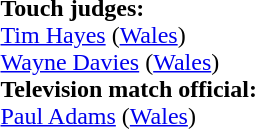<table width=100% style="font-size: 100%">
<tr>
<td><br><strong>Touch judges:</strong>
<br><a href='#'>Tim Hayes</a> (<a href='#'>Wales</a>)
<br><a href='#'>Wayne Davies</a> (<a href='#'>Wales</a>)
<br><strong>Television match official:</strong>
<br><a href='#'>Paul Adams</a> (<a href='#'>Wales</a>)</td>
</tr>
</table>
